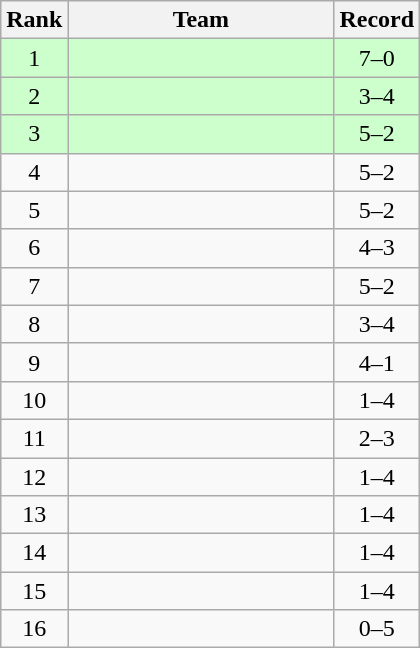<table class="wikitable" style="text-align:center">
<tr>
<th>Rank</th>
<th width=170>Team</th>
<th>Record</th>
</tr>
<tr bgcolor=ccffcc>
<td>1</td>
<td align=left></td>
<td>7–0</td>
</tr>
<tr bgcolor=ccffcc>
<td>2</td>
<td align=left></td>
<td>3–4</td>
</tr>
<tr bgcolor=ccffcc>
<td>3</td>
<td align=left></td>
<td>5–2</td>
</tr>
<tr>
<td>4</td>
<td align=left></td>
<td>5–2</td>
</tr>
<tr>
<td>5</td>
<td align=left></td>
<td>5–2</td>
</tr>
<tr>
<td>6</td>
<td align=left></td>
<td>4–3</td>
</tr>
<tr>
<td>7</td>
<td align=left></td>
<td>5–2</td>
</tr>
<tr>
<td>8</td>
<td align=left></td>
<td>3–4</td>
</tr>
<tr>
<td>9</td>
<td align=left></td>
<td>4–1</td>
</tr>
<tr>
<td>10</td>
<td align=left></td>
<td>1–4</td>
</tr>
<tr>
<td>11</td>
<td align=left></td>
<td>2–3</td>
</tr>
<tr>
<td>12</td>
<td align=left></td>
<td>1–4</td>
</tr>
<tr>
<td>13</td>
<td align=left></td>
<td>1–4</td>
</tr>
<tr>
<td>14</td>
<td align=left></td>
<td>1–4</td>
</tr>
<tr>
<td>15</td>
<td align=left></td>
<td>1–4</td>
</tr>
<tr>
<td>16</td>
<td align=left></td>
<td>0–5</td>
</tr>
</table>
